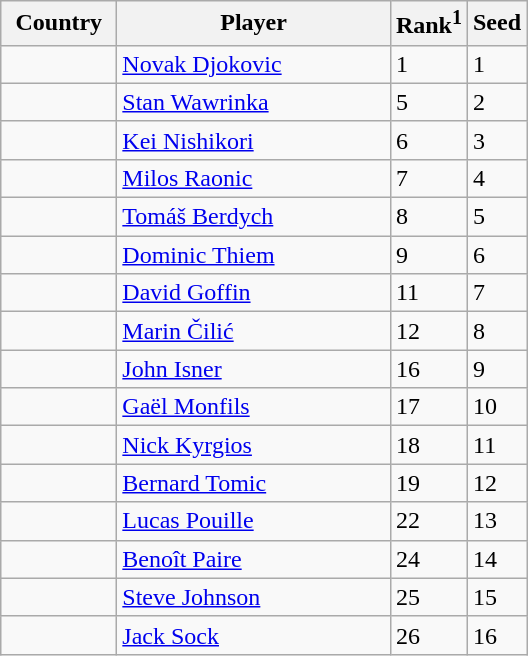<table class="sortable wikitable">
<tr>
<th width="70">Country</th>
<th width="175">Player</th>
<th>Rank<sup>1</sup></th>
<th>Seed</th>
</tr>
<tr>
<td></td>
<td><a href='#'>Novak Djokovic</a></td>
<td>1</td>
<td>1</td>
</tr>
<tr>
<td></td>
<td><a href='#'>Stan Wawrinka</a></td>
<td>5</td>
<td>2</td>
</tr>
<tr>
<td></td>
<td><a href='#'>Kei Nishikori</a></td>
<td>6</td>
<td>3</td>
</tr>
<tr>
<td></td>
<td><a href='#'>Milos Raonic</a></td>
<td>7</td>
<td>4</td>
</tr>
<tr>
<td></td>
<td><a href='#'>Tomáš Berdych</a></td>
<td>8</td>
<td>5</td>
</tr>
<tr>
<td></td>
<td><a href='#'>Dominic Thiem</a></td>
<td>9</td>
<td>6</td>
</tr>
<tr>
<td></td>
<td><a href='#'>David Goffin</a></td>
<td>11</td>
<td>7</td>
</tr>
<tr>
<td></td>
<td><a href='#'>Marin Čilić</a></td>
<td>12</td>
<td>8</td>
</tr>
<tr>
<td></td>
<td><a href='#'>John Isner</a></td>
<td>16</td>
<td>9</td>
</tr>
<tr>
<td></td>
<td><a href='#'>Gaël Monfils</a></td>
<td>17</td>
<td>10</td>
</tr>
<tr>
<td></td>
<td><a href='#'>Nick Kyrgios</a></td>
<td>18</td>
<td>11</td>
</tr>
<tr>
<td></td>
<td><a href='#'>Bernard Tomic</a></td>
<td>19</td>
<td>12</td>
</tr>
<tr>
<td></td>
<td><a href='#'>Lucas Pouille</a></td>
<td>22</td>
<td>13</td>
</tr>
<tr>
<td></td>
<td><a href='#'>Benoît Paire</a></td>
<td>24</td>
<td>14</td>
</tr>
<tr>
<td></td>
<td><a href='#'>Steve Johnson</a></td>
<td>25</td>
<td>15</td>
</tr>
<tr>
<td></td>
<td><a href='#'>Jack Sock</a></td>
<td>26</td>
<td>16</td>
</tr>
</table>
